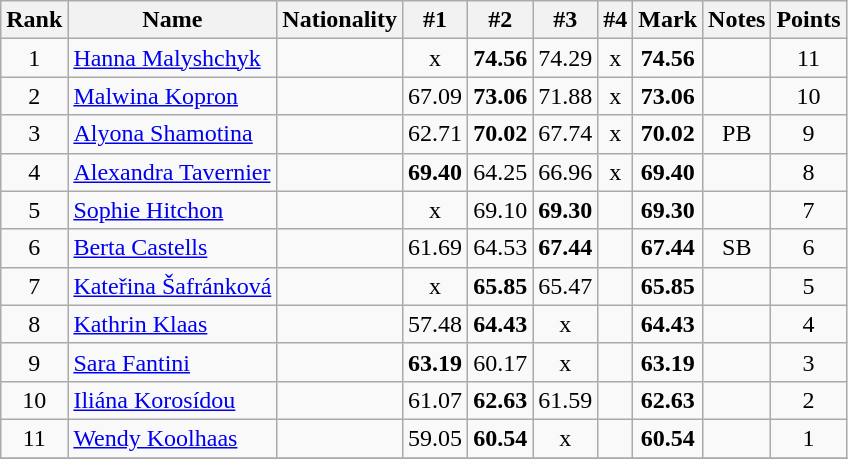<table class="wikitable sortable" style="text-align:center">
<tr>
<th>Rank</th>
<th>Name</th>
<th>Nationality</th>
<th>#1</th>
<th>#2</th>
<th>#3</th>
<th>#4</th>
<th>Mark</th>
<th>Notes</th>
<th>Points</th>
</tr>
<tr>
<td>1</td>
<td align=left><a href='#'>Hanna Malyshchyk</a></td>
<td align=left></td>
<td>x</td>
<td><strong>74.56</strong></td>
<td>74.29</td>
<td>x</td>
<td><strong>74.56</strong></td>
<td></td>
<td>11</td>
</tr>
<tr>
<td>2</td>
<td align=left><a href='#'>Malwina Kopron</a></td>
<td align=left></td>
<td>67.09</td>
<td><strong>73.06</strong></td>
<td>71.88</td>
<td>x</td>
<td><strong>73.06</strong></td>
<td></td>
<td>10</td>
</tr>
<tr>
<td>3</td>
<td align=left><a href='#'>Alyona Shamotina</a></td>
<td align=left></td>
<td>62.71</td>
<td><strong>70.02</strong></td>
<td>67.74</td>
<td>x</td>
<td><strong>70.02</strong></td>
<td>PB</td>
<td>9</td>
</tr>
<tr>
<td>4</td>
<td align=left><a href='#'>Alexandra Tavernier</a></td>
<td align=left></td>
<td><strong>69.40</strong></td>
<td>64.25</td>
<td>66.96</td>
<td>x</td>
<td><strong>69.40</strong></td>
<td></td>
<td>8</td>
</tr>
<tr>
<td>5</td>
<td align=left><a href='#'>Sophie Hitchon</a></td>
<td align=left></td>
<td>x</td>
<td>69.10</td>
<td><strong>69.30</strong></td>
<td></td>
<td><strong>69.30</strong></td>
<td></td>
<td>7</td>
</tr>
<tr>
<td>6</td>
<td align=left><a href='#'>Berta Castells</a></td>
<td align=left></td>
<td>61.69</td>
<td>64.53</td>
<td><strong>67.44</strong></td>
<td></td>
<td><strong>67.44</strong></td>
<td>SB</td>
<td>6</td>
</tr>
<tr>
<td>7</td>
<td align=left><a href='#'>Kateřina Šafránková</a></td>
<td align=left></td>
<td>x</td>
<td><strong>65.85</strong></td>
<td>65.47</td>
<td></td>
<td><strong>65.85</strong></td>
<td></td>
<td>5</td>
</tr>
<tr>
<td>8</td>
<td align=left><a href='#'>Kathrin Klaas</a></td>
<td align=left></td>
<td>57.48</td>
<td><strong>64.43</strong></td>
<td>x</td>
<td></td>
<td><strong>64.43</strong></td>
<td></td>
<td>4</td>
</tr>
<tr>
<td>9</td>
<td align=left><a href='#'>Sara Fantini</a></td>
<td align=left></td>
<td><strong>63.19</strong></td>
<td>60.17</td>
<td>x</td>
<td></td>
<td><strong>63.19</strong></td>
<td></td>
<td>3</td>
</tr>
<tr>
<td>10</td>
<td align=left><a href='#'>Iliána Korosídou</a></td>
<td align=left></td>
<td>61.07</td>
<td><strong>62.63</strong></td>
<td>61.59</td>
<td></td>
<td><strong>62.63</strong></td>
<td></td>
<td>2</td>
</tr>
<tr>
<td>11</td>
<td align=left><a href='#'>Wendy Koolhaas</a></td>
<td align=left></td>
<td>59.05</td>
<td><strong>60.54</strong></td>
<td>x</td>
<td></td>
<td><strong>60.54</strong></td>
<td></td>
<td>1</td>
</tr>
<tr>
</tr>
</table>
